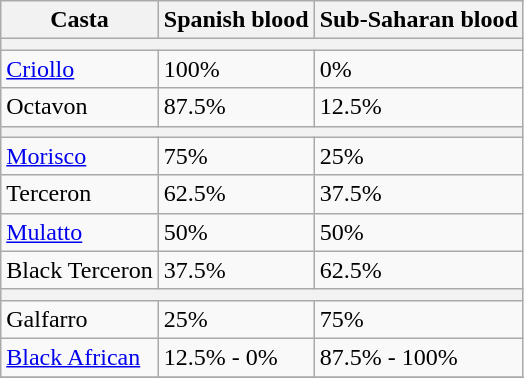<table class="wikitable" style="float: center;">
<tr>
<th>Casta</th>
<th>Spanish blood</th>
<th>Sub-Saharan blood</th>
</tr>
<tr>
<th colspan="8"></th>
</tr>
<tr>
<td><a href='#'>Criollo</a></td>
<td>100%</td>
<td>0%</td>
</tr>
<tr>
<td>Octavon</td>
<td>87.5%</td>
<td>12.5%</td>
</tr>
<tr>
<th colspan="8"></th>
</tr>
<tr>
<td><a href='#'>Morisco</a></td>
<td>75%</td>
<td>25%</td>
</tr>
<tr>
<td>Terceron</td>
<td>62.5%</td>
<td>37.5%</td>
</tr>
<tr>
<td><a href='#'>Mulatto</a></td>
<td>50%</td>
<td>50%</td>
</tr>
<tr>
<td>Black Terceron</td>
<td>37.5%</td>
<td>62.5%</td>
</tr>
<tr>
<th colspan="8"></th>
</tr>
<tr>
<td>Galfarro</td>
<td>25%</td>
<td>75%</td>
</tr>
<tr>
<td><a href='#'>Black African</a></td>
<td>12.5% - 0%</td>
<td>87.5% - 100%</td>
</tr>
<tr>
</tr>
</table>
